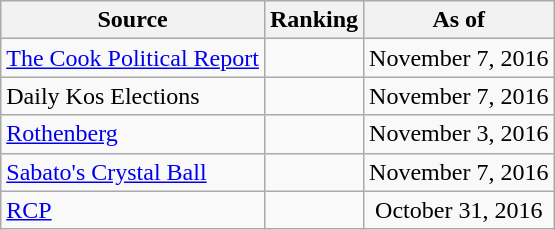<table class="wikitable" style="text-align:center">
<tr>
<th>Source</th>
<th>Ranking</th>
<th>As of</th>
</tr>
<tr>
<td align=left><a href='#'>The Cook Political Report</a></td>
<td></td>
<td>November 7, 2016</td>
</tr>
<tr>
<td align=left>Daily Kos Elections</td>
<td></td>
<td>November 7, 2016</td>
</tr>
<tr>
<td align=left><a href='#'>Rothenberg</a></td>
<td></td>
<td>November 3, 2016</td>
</tr>
<tr>
<td align=left><a href='#'>Sabato's Crystal Ball</a></td>
<td></td>
<td>November 7, 2016</td>
</tr>
<tr>
<td align="left"><a href='#'>RCP</a></td>
<td></td>
<td>October 31, 2016</td>
</tr>
</table>
